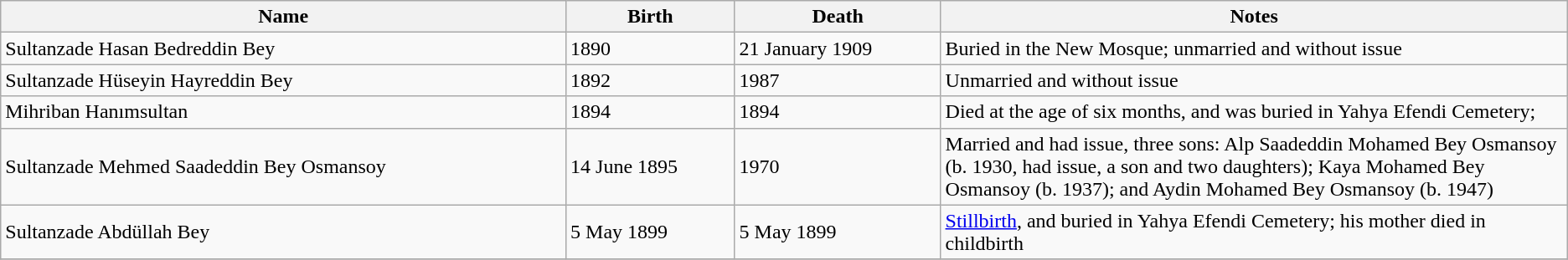<table class="wikitable">
<tr>
<th>Name</th>
<th>Birth</th>
<th>Death</th>
<th style="width:40%;">Notes</th>
</tr>
<tr>
<td>Sultanzade Hasan Bedreddin Bey</td>
<td>1890</td>
<td>21 January 1909</td>
<td>Buried in the New Mosque; unmarried and without issue</td>
</tr>
<tr>
<td>Sultanzade Hüseyin Hayreddin Bey</td>
<td>1892</td>
<td>1987</td>
<td>Unmarried and without issue</td>
</tr>
<tr>
<td>Mihriban Hanımsultan</td>
<td>1894</td>
<td>1894</td>
<td>Died at the age of six months, and was buried in Yahya Efendi Cemetery;</td>
</tr>
<tr>
<td>Sultanzade Mehmed Saadeddin Bey Osmansoy</td>
<td>14 June 1895</td>
<td>1970</td>
<td>Married and had issue, three sons: Alp Saadeddin Mohamed Bey Osmansoy (b. 1930, had issue, a son and two daughters); Kaya Mohamed Bey Osmansoy (b. 1937); and Aydin Mohamed Bey Osmansoy (b. 1947)</td>
</tr>
<tr>
<td>Sultanzade Abdüllah Bey</td>
<td>5 May 1899</td>
<td>5 May 1899</td>
<td><a href='#'>Stillbirth</a>, and buried in Yahya Efendi Cemetery; his mother died in childbirth</td>
</tr>
<tr>
</tr>
</table>
